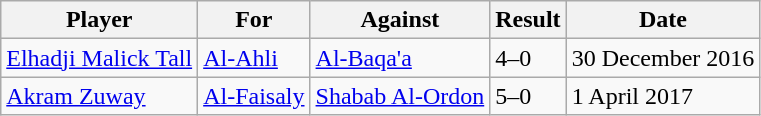<table class="wikitable">
<tr>
<th>Player</th>
<th>For</th>
<th>Against</th>
<th style="text-align:center;">Result</th>
<th>Date</th>
</tr>
<tr>
<td> <a href='#'>Elhadji Malick Tall</a></td>
<td><a href='#'>Al-Ahli</a></td>
<td><a href='#'>Al-Baqa'a</a></td>
<td>4–0</td>
<td>30 December 2016</td>
</tr>
<tr>
<td> <a href='#'>Akram Zuway</a></td>
<td><a href='#'>Al-Faisaly</a></td>
<td><a href='#'>Shabab Al-Ordon</a></td>
<td>5–0</td>
<td>1 April 2017</td>
</tr>
</table>
